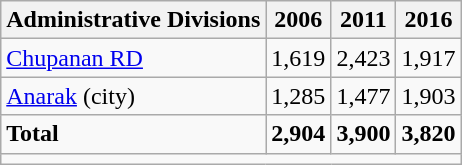<table class="wikitable">
<tr>
<th>Administrative Divisions</th>
<th>2006</th>
<th>2011</th>
<th>2016</th>
</tr>
<tr>
<td><a href='#'>Chupanan RD</a></td>
<td style="text-align: right;">1,619</td>
<td style="text-align: right;">2,423</td>
<td style="text-align: right;">1,917</td>
</tr>
<tr>
<td><a href='#'>Anarak</a> (city)</td>
<td style="text-align: right;">1,285</td>
<td style="text-align: right;">1,477</td>
<td style="text-align: right;">1,903</td>
</tr>
<tr>
<td><strong>Total</strong></td>
<td style="text-align: right;"><strong>2,904</strong></td>
<td style="text-align: right;"><strong>3,900</strong></td>
<td style="text-align: right;"><strong>3,820</strong></td>
</tr>
<tr>
<td colspan=4></td>
</tr>
</table>
